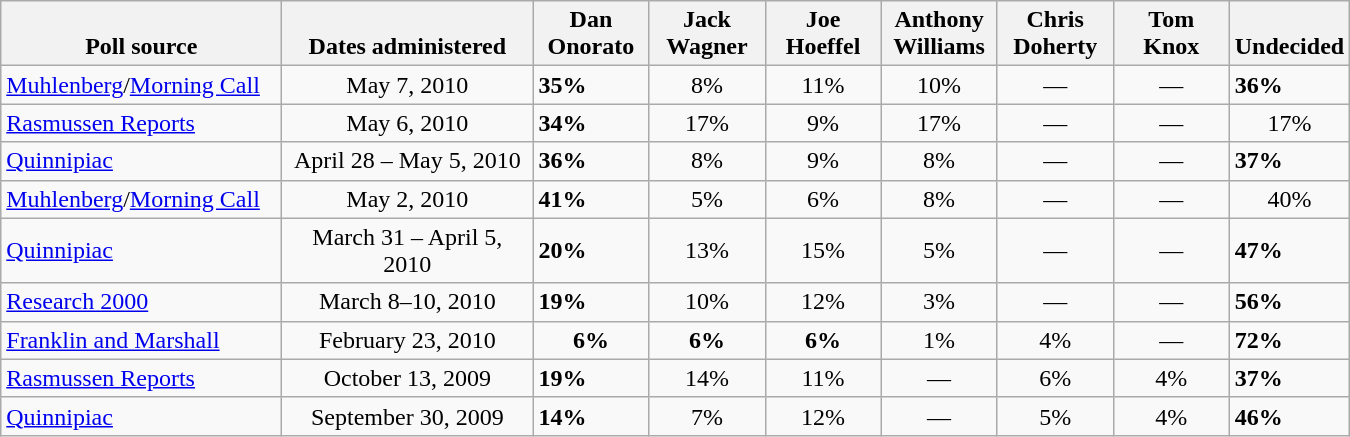<table class="wikitable">
<tr valign=bottom>
<th style="width:180px;">Poll source</th>
<th style="width:160px;">Dates administered</th>
<th style="width:70px;">Dan<br>Onorato</th>
<th style="width:70px;">Jack<br>Wagner</th>
<th style="width:70px;">Joe<br>Hoeffel</th>
<th style="width:70px;">Anthony<br>Williams</th>
<th style="width:70px;">Chris<br>Doherty</th>
<th style="width:70px;">Tom<br>Knox</th>
<th style="width:70px;">Undecided</th>
</tr>
<tr>
<td><a href='#'>Muhlenberg</a>/<a href='#'>Morning Call</a></td>
<td align=center>May 7, 2010</td>
<td><strong>35%</strong></td>
<td align=center>8%</td>
<td align=center>11%</td>
<td align=center>10%</td>
<td align=center>—</td>
<td align=center>—</td>
<td><strong>36%</strong></td>
</tr>
<tr>
<td><a href='#'>Rasmussen Reports</a></td>
<td align=center>May 6, 2010</td>
<td><strong>34%</strong></td>
<td align=center>17%</td>
<td align=center>9%</td>
<td align=center>17%</td>
<td align=center>—</td>
<td align=center>—</td>
<td align=center>17%</td>
</tr>
<tr>
<td><a href='#'>Quinnipiac</a></td>
<td align=center>April 28 – May 5, 2010</td>
<td><strong>36%</strong></td>
<td align=center>8%</td>
<td align=center>9%</td>
<td align=center>8%</td>
<td align=center>—</td>
<td align=center>—</td>
<td><strong>37%</strong></td>
</tr>
<tr>
<td><a href='#'>Muhlenberg</a>/<a href='#'>Morning Call</a></td>
<td align=center>May 2, 2010</td>
<td><strong>41%</strong></td>
<td align=center>5%</td>
<td align=center>6%</td>
<td align=center>8%</td>
<td align=center>—</td>
<td align=center>—</td>
<td align=center>40%</td>
</tr>
<tr>
<td><a href='#'>Quinnipiac</a></td>
<td align=center>March 31 – April 5, 2010</td>
<td><strong>20%</strong></td>
<td align=center>13%</td>
<td align=center>15%</td>
<td align=center>5%</td>
<td align=center>—</td>
<td align=center>—</td>
<td><strong>47%</strong></td>
</tr>
<tr>
<td><a href='#'>Research 2000</a></td>
<td align=center>March 8–10, 2010</td>
<td><strong>19%</strong></td>
<td align=center>10%</td>
<td align=center>12%</td>
<td align=center>3%</td>
<td align=center>—</td>
<td align=center>—</td>
<td><strong>56%</strong></td>
</tr>
<tr>
<td><a href='#'>Franklin and Marshall</a></td>
<td align=center>February 23, 2010</td>
<td align=center><strong>6%</strong></td>
<td align=center><strong>6%</strong></td>
<td align=center><strong>6%</strong></td>
<td align=center>1%</td>
<td align=center>4%</td>
<td align=center>—</td>
<td><strong>72%</strong></td>
</tr>
<tr>
<td><a href='#'>Rasmussen Reports</a></td>
<td align=center>October 13, 2009</td>
<td><strong>19%</strong></td>
<td align=center>14%</td>
<td align=center>11%</td>
<td align=center>—</td>
<td align=center>6%</td>
<td align=center>4%</td>
<td><strong>37%</strong></td>
</tr>
<tr>
<td><a href='#'>Quinnipiac</a></td>
<td align=center>September 30, 2009</td>
<td><strong>14%</strong></td>
<td align=center>7%</td>
<td align=center>12%</td>
<td align=center>—</td>
<td align=center>5%</td>
<td align=center>4%</td>
<td><strong>46%</strong></td>
</tr>
</table>
